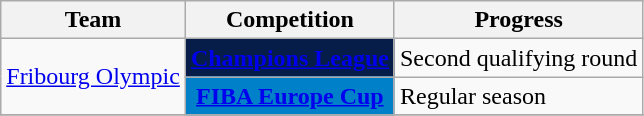<table class="wikitable sortable">
<tr>
<th>Team</th>
<th>Competition</th>
<th>Progress</th>
</tr>
<tr>
<td rowspan=2><a href='#'>Fribourg Olympic</a></td>
<td rowspan="1" style="background-color:#071D49;color:#D0D3D4;text-align:center"><strong><a href='#'><span>Champions League</span></a></strong></td>
<td>Second qualifying round</td>
</tr>
<tr>
<td style="background-color:#0080C8;color:white;text-align:center"><strong><a href='#'><span>FIBA Europe Cup</span></a></strong></td>
<td>Regular season</td>
</tr>
<tr>
</tr>
</table>
